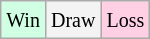<table class="wikitable">
<tr>
<td style="background-color: #d0ffe3;"><small>Win</small></td>
<td style="background-color: #f3f3f3;"><small>Draw</small></td>
<td style="background-color: #ffd0e3;"><small>Loss</small></td>
</tr>
</table>
